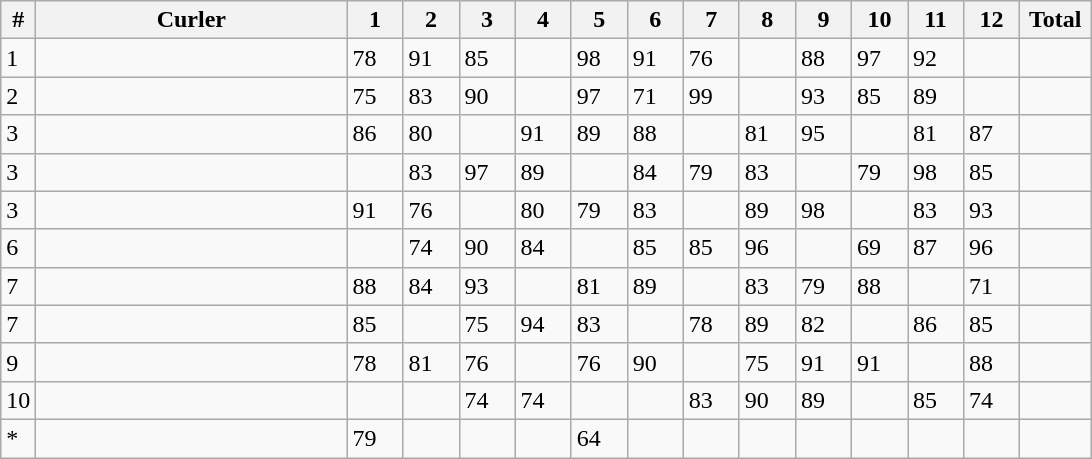<table class="wikitable sortable">
<tr>
<th>#</th>
<th width=200>Curler</th>
<th width=30>1</th>
<th width=30>2</th>
<th width=30>3</th>
<th width=30>4</th>
<th width=30>5</th>
<th width=30>6</th>
<th width=30>7</th>
<th width=30>8</th>
<th width=30>9</th>
<th width=30>10</th>
<th width=30>11</th>
<th width=30>12</th>
<th width=40>Total</th>
</tr>
<tr>
<td>1</td>
<td></td>
<td>78</td>
<td>91</td>
<td>85</td>
<td></td>
<td>98</td>
<td>91</td>
<td>76</td>
<td></td>
<td>88</td>
<td>97</td>
<td>92</td>
<td></td>
<td></td>
</tr>
<tr>
<td>2</td>
<td></td>
<td>75</td>
<td>83</td>
<td>90</td>
<td></td>
<td>97</td>
<td>71</td>
<td>99</td>
<td></td>
<td>93</td>
<td>85</td>
<td>89</td>
<td></td>
<td></td>
</tr>
<tr>
<td>3</td>
<td></td>
<td>86</td>
<td>80</td>
<td></td>
<td>91</td>
<td>89</td>
<td>88</td>
<td></td>
<td>81</td>
<td>95</td>
<td></td>
<td>81</td>
<td>87</td>
<td></td>
</tr>
<tr>
<td>3</td>
<td></td>
<td></td>
<td>83</td>
<td>97</td>
<td>89</td>
<td></td>
<td>84</td>
<td>79</td>
<td>83</td>
<td></td>
<td>79</td>
<td>98</td>
<td>85</td>
<td></td>
</tr>
<tr>
<td>3</td>
<td></td>
<td>91</td>
<td>76</td>
<td></td>
<td>80</td>
<td>79</td>
<td>83</td>
<td></td>
<td>89</td>
<td>98</td>
<td></td>
<td>83</td>
<td>93</td>
<td></td>
</tr>
<tr>
<td>6</td>
<td></td>
<td></td>
<td>74</td>
<td>90</td>
<td>84</td>
<td></td>
<td>85</td>
<td>85</td>
<td>96</td>
<td></td>
<td>69</td>
<td>87</td>
<td>96</td>
<td></td>
</tr>
<tr>
<td>7</td>
<td></td>
<td>88</td>
<td>84</td>
<td>93</td>
<td></td>
<td>81</td>
<td>89</td>
<td></td>
<td>83</td>
<td>79</td>
<td>88</td>
<td></td>
<td>71</td>
<td></td>
</tr>
<tr>
<td>7</td>
<td></td>
<td>85</td>
<td></td>
<td>75</td>
<td>94</td>
<td>83</td>
<td></td>
<td>78</td>
<td>89</td>
<td>82</td>
<td></td>
<td>86</td>
<td>85</td>
<td></td>
</tr>
<tr>
<td>9</td>
<td></td>
<td>78</td>
<td>81</td>
<td>76</td>
<td></td>
<td>76</td>
<td>90</td>
<td></td>
<td>75</td>
<td>91</td>
<td>91</td>
<td></td>
<td>88</td>
<td></td>
</tr>
<tr>
<td>10</td>
<td></td>
<td></td>
<td></td>
<td>74</td>
<td>74</td>
<td></td>
<td></td>
<td>83</td>
<td>90</td>
<td>89</td>
<td></td>
<td>85</td>
<td>74</td>
<td></td>
</tr>
<tr>
<td>*</td>
<td></td>
<td>79</td>
<td></td>
<td></td>
<td></td>
<td>64</td>
<td></td>
<td></td>
<td></td>
<td></td>
<td></td>
<td></td>
<td></td>
<td></td>
</tr>
</table>
